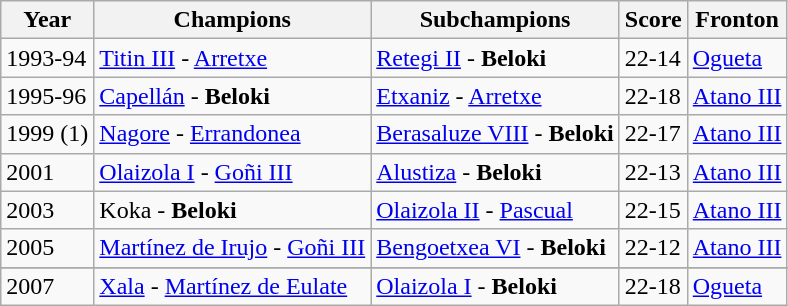<table class="wikitable">
<tr>
<th>Year</th>
<th>Champions</th>
<th>Subchampions</th>
<th>Score</th>
<th>Fronton</th>
</tr>
<tr>
<td>1993-94</td>
<td><a href='#'>Titin III</a> - <a href='#'>Arretxe</a></td>
<td><a href='#'>Retegi II</a> - <strong>Beloki</strong></td>
<td>22-14</td>
<td><a href='#'>Ogueta</a></td>
</tr>
<tr>
<td>1995-96</td>
<td><a href='#'>Capellán</a> - <strong>Beloki</strong></td>
<td><a href='#'>Etxaniz</a> - <a href='#'>Arretxe</a></td>
<td>22-18</td>
<td><a href='#'>Atano III</a></td>
</tr>
<tr>
<td>1999 (1)</td>
<td><a href='#'>Nagore</a> - <a href='#'>Errandonea</a></td>
<td><a href='#'>Berasaluze VIII</a> - <strong>Beloki</strong></td>
<td>22-17</td>
<td><a href='#'>Atano III</a></td>
</tr>
<tr>
<td>2001</td>
<td><a href='#'>Olaizola I</a> - <a href='#'>Goñi III</a></td>
<td><a href='#'>Alustiza</a> - <strong>Beloki</strong></td>
<td>22-13</td>
<td><a href='#'>Atano III</a></td>
</tr>
<tr>
<td>2003</td>
<td>Koka - <strong>Beloki</strong></td>
<td><a href='#'>Olaizola II</a> - <a href='#'>Pascual</a></td>
<td>22-15</td>
<td><a href='#'>Atano III</a></td>
</tr>
<tr>
<td>2005</td>
<td><a href='#'>Martínez de Irujo</a> - <a href='#'>Goñi III</a></td>
<td><a href='#'>Bengoetxea VI</a> - <strong>Beloki</strong></td>
<td>22-12</td>
<td><a href='#'>Atano III</a></td>
</tr>
<tr>
</tr>
<tr>
<td>2007</td>
<td><a href='#'>Xala</a> - <a href='#'>Martínez de Eulate</a></td>
<td><a href='#'>Olaizola I</a> - <strong>Beloki</strong></td>
<td>22-18</td>
<td><a href='#'>Ogueta</a></td>
</tr>
</table>
